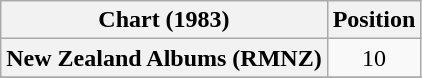<table class="wikitable plainrowheaders" style="text-align:center">
<tr>
<th scope="col">Chart (1983)</th>
<th scope="col">Position</th>
</tr>
<tr>
<th scope="row">New Zealand Albums (RMNZ)</th>
<td>10</td>
</tr>
<tr>
</tr>
</table>
